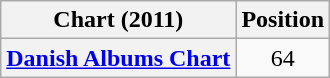<table class="wikitable plainrowheaders" style="text-align:center">
<tr>
<th scope="col">Chart (2011)</th>
<th scope="col">Position</th>
</tr>
<tr>
<th scope="row"><a href='#'>Danish Albums Chart</a></th>
<td style="text-align:center;">64</td>
</tr>
</table>
